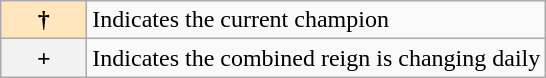<table class="wikitable">
<tr>
<th style="background-color:#ffe6bd" width=50px>†</th>
<td>Indicates the current champion</td>
</tr>
<tr>
<th>+</th>
<td>Indicates the combined reign is changing daily</td>
</tr>
</table>
